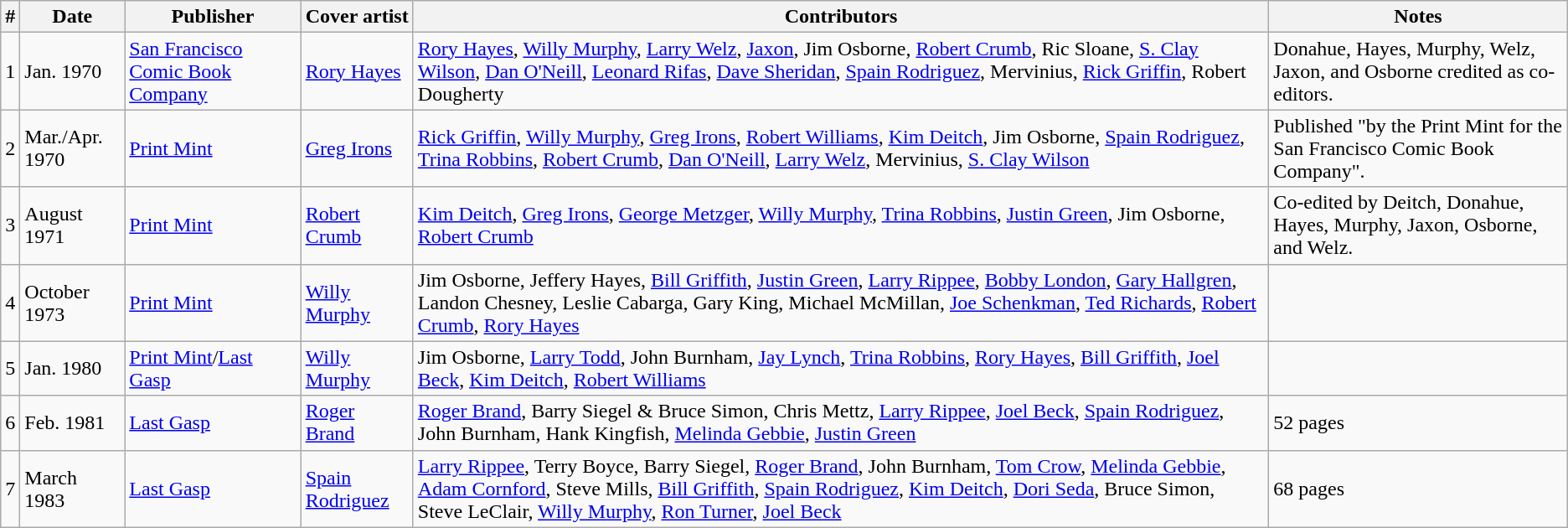<table class="wikitable">
<tr>
<th>#</th>
<th>Date</th>
<th>Publisher</th>
<th>Cover artist</th>
<th>Contributors</th>
<th>Notes</th>
</tr>
<tr>
<td>1</td>
<td>Jan. 1970</td>
<td><a href='#'>San Francisco Comic Book Company</a></td>
<td><a href='#'>Rory Hayes</a></td>
<td><a href='#'>Rory Hayes</a>, <a href='#'>Willy Murphy</a>, <a href='#'>Larry Welz</a>, <a href='#'>Jaxon</a>, Jim Osborne, <a href='#'>Robert Crumb</a>, Ric Sloane, <a href='#'>S. Clay Wilson</a>, <a href='#'>Dan O'Neill</a>, <a href='#'>Leonard Rifas</a>, <a href='#'>Dave Sheridan</a>, <a href='#'>Spain Rodriguez</a>, Mervinius, <a href='#'>Rick Griffin</a>, Robert Dougherty</td>
<td>Donahue, Hayes, Murphy, Welz, Jaxon, and Osborne credited as co-editors.</td>
</tr>
<tr>
<td>2</td>
<td>Mar./Apr. 1970</td>
<td><a href='#'>Print Mint</a></td>
<td><a href='#'>Greg Irons</a></td>
<td><a href='#'>Rick Griffin</a>, <a href='#'>Willy Murphy</a>, <a href='#'>Greg Irons</a>, <a href='#'>Robert Williams</a>, <a href='#'>Kim Deitch</a>, Jim Osborne, <a href='#'>Spain Rodriguez</a>, <a href='#'>Trina Robbins</a>, <a href='#'>Robert Crumb</a>, <a href='#'>Dan O'Neill</a>, <a href='#'>Larry Welz</a>, Mervinius, <a href='#'>S. Clay Wilson</a></td>
<td>Published "by the Print Mint for the San Francisco Comic Book Company".</td>
</tr>
<tr>
<td>3</td>
<td>August 1971</td>
<td><a href='#'>Print Mint</a></td>
<td><a href='#'>Robert Crumb</a></td>
<td><a href='#'>Kim Deitch</a>, <a href='#'>Greg Irons</a>, <a href='#'>George Metzger</a>, <a href='#'>Willy Murphy</a>, <a href='#'>Trina Robbins</a>, <a href='#'>Justin Green</a>, Jim Osborne, <a href='#'>Robert Crumb</a></td>
<td>Co-edited by Deitch, Donahue, Hayes, Murphy, Jaxon, Osborne, and Welz.</td>
</tr>
<tr>
<td>4</td>
<td>October 1973</td>
<td><a href='#'>Print Mint</a></td>
<td><a href='#'>Willy Murphy</a></td>
<td>Jim Osborne, Jeffery Hayes, <a href='#'>Bill Griffith</a>, <a href='#'>Justin Green</a>, <a href='#'>Larry Rippee</a>, <a href='#'>Bobby London</a>, <a href='#'>Gary Hallgren</a>, Landon Chesney, Leslie Cabarga, Gary King, Michael McMillan, <a href='#'>Joe Schenkman</a>, <a href='#'>Ted Richards</a>, <a href='#'>Robert Crumb</a>, <a href='#'>Rory Hayes</a></td>
<td></td>
</tr>
<tr>
<td>5</td>
<td>Jan. 1980</td>
<td><a href='#'>Print Mint</a>/<a href='#'>Last Gasp</a></td>
<td><a href='#'>Willy Murphy</a></td>
<td>Jim Osborne, <a href='#'>Larry Todd</a>, John Burnham, <a href='#'>Jay Lynch</a>, <a href='#'>Trina Robbins</a>, <a href='#'>Rory Hayes</a>, <a href='#'>Bill Griffith</a>, <a href='#'>Joel Beck</a>, <a href='#'>Kim Deitch</a>, <a href='#'>Robert Williams</a></td>
<td></td>
</tr>
<tr>
<td>6</td>
<td>Feb. 1981</td>
<td><a href='#'>Last Gasp</a></td>
<td><a href='#'>Roger Brand</a></td>
<td><a href='#'>Roger Brand</a>, Barry Siegel & Bruce Simon, Chris Mettz, <a href='#'>Larry Rippee</a>, <a href='#'>Joel Beck</a>, <a href='#'>Spain Rodriguez</a>, John Burnham, Hank Kingfish, <a href='#'>Melinda Gebbie</a>, <a href='#'>Justin Green</a></td>
<td>52 pages</td>
</tr>
<tr>
<td>7</td>
<td>March 1983</td>
<td><a href='#'>Last Gasp</a></td>
<td><a href='#'>Spain Rodriguez</a></td>
<td><a href='#'>Larry Rippee</a>, Terry Boyce, Barry Siegel, <a href='#'>Roger Brand</a>, John Burnham, <a href='#'>Tom Crow</a>, <a href='#'>Melinda Gebbie</a>, <a href='#'>Adam Cornford</a>, Steve Mills, <a href='#'>Bill Griffith</a>, <a href='#'>Spain Rodriguez</a>, <a href='#'>Kim Deitch</a>, <a href='#'>Dori Seda</a>, Bruce Simon, Steve LeClair, <a href='#'>Willy Murphy</a>, <a href='#'>Ron Turner</a>, <a href='#'>Joel Beck</a></td>
<td>68 pages</td>
</tr>
</table>
